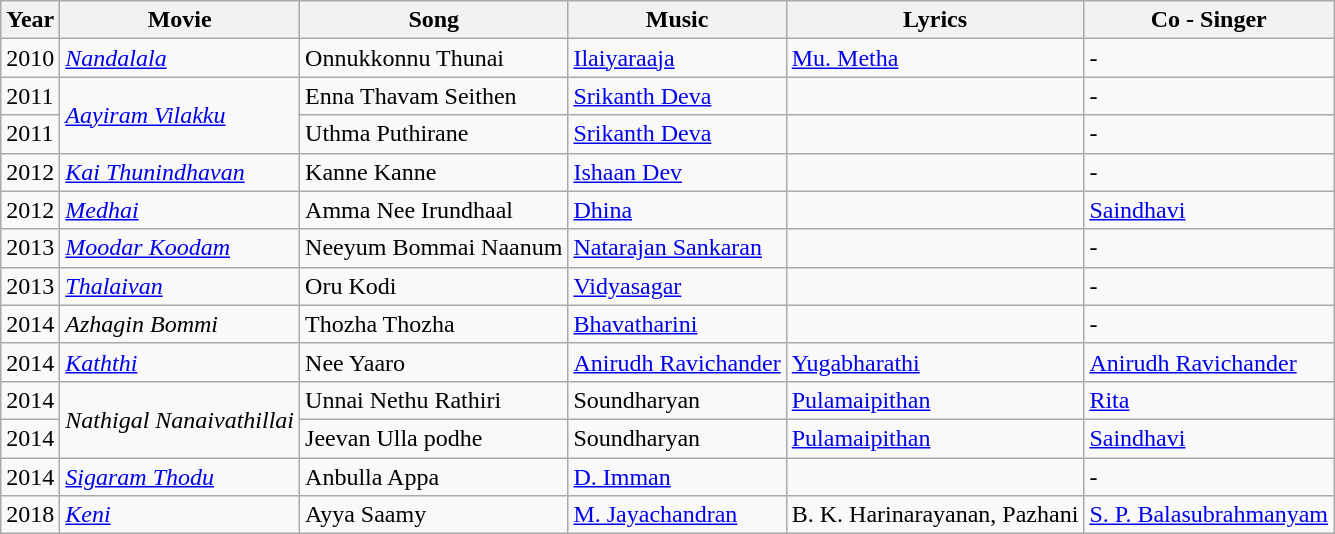<table class="wikitable sortable">
<tr>
<th>Year</th>
<th>Movie</th>
<th>Song</th>
<th>Music</th>
<th>Lyrics</th>
<th>Co - Singer</th>
</tr>
<tr>
<td>2010</td>
<td><em><a href='#'>Nandalala</a></em></td>
<td>Onnukkonnu Thunai</td>
<td><a href='#'>Ilaiyaraaja</a></td>
<td><a href='#'>Mu. Metha</a></td>
<td>-</td>
</tr>
<tr>
<td>2011</td>
<td rowspan="2"><em><a href='#'>Aayiram Vilakku</a></em></td>
<td>Enna Thavam Seithen</td>
<td><a href='#'>Srikanth Deva</a></td>
<td></td>
<td>-</td>
</tr>
<tr>
<td>2011</td>
<td>Uthma Puthirane</td>
<td><a href='#'>Srikanth Deva</a></td>
<td></td>
<td>-</td>
</tr>
<tr>
<td>2012</td>
<td><em><a href='#'>Kai Thunindhavan</a></em></td>
<td>Kanne Kanne</td>
<td><a href='#'>Ishaan Dev</a></td>
<td></td>
<td>-</td>
</tr>
<tr>
<td>2012</td>
<td><em><a href='#'>Medhai</a></em></td>
<td>Amma Nee Irundhaal</td>
<td><a href='#'>Dhina</a></td>
<td></td>
<td><a href='#'>Saindhavi</a></td>
</tr>
<tr>
<td>2013</td>
<td><em><a href='#'>Moodar Koodam</a></em></td>
<td>Neeyum Bommai Naanum</td>
<td><a href='#'>Natarajan Sankaran</a></td>
<td></td>
<td>-</td>
</tr>
<tr>
<td>2013</td>
<td><em><a href='#'>Thalaivan</a></em></td>
<td>Oru Kodi</td>
<td><a href='#'>Vidyasagar</a></td>
<td></td>
<td>-</td>
</tr>
<tr>
<td>2014</td>
<td><em>Azhagin Bommi</em></td>
<td>Thozha Thozha</td>
<td><a href='#'>Bhavatharini</a></td>
<td></td>
<td>-</td>
</tr>
<tr>
<td>2014</td>
<td><em><a href='#'>Kaththi</a></em></td>
<td>Nee Yaaro</td>
<td><a href='#'>Anirudh Ravichander</a></td>
<td><a href='#'>Yugabharathi</a></td>
<td><a href='#'>Anirudh Ravichander</a></td>
</tr>
<tr>
<td>2014</td>
<td rowspan="2"><em>Nathigal Nanaivathillai</em></td>
<td>Unnai Nethu Rathiri</td>
<td>Soundharyan</td>
<td><a href='#'>Pulamaipithan</a></td>
<td><a href='#'>Rita</a></td>
</tr>
<tr>
<td>2014</td>
<td>Jeevan Ulla podhe</td>
<td>Soundharyan</td>
<td><a href='#'>Pulamaipithan</a></td>
<td><a href='#'>Saindhavi</a></td>
</tr>
<tr>
<td>2014</td>
<td><em><a href='#'>Sigaram Thodu</a></em></td>
<td>Anbulla Appa</td>
<td><a href='#'>D. Imman</a></td>
<td></td>
<td>-</td>
</tr>
<tr>
<td>2018</td>
<td><em><a href='#'>Keni</a></em></td>
<td>Ayya Saamy</td>
<td><a href='#'>M. Jayachandran</a></td>
<td>B. K. Harinarayanan, Pazhani</td>
<td><a href='#'>S. P. Balasubrahmanyam</a></td>
</tr>
</table>
